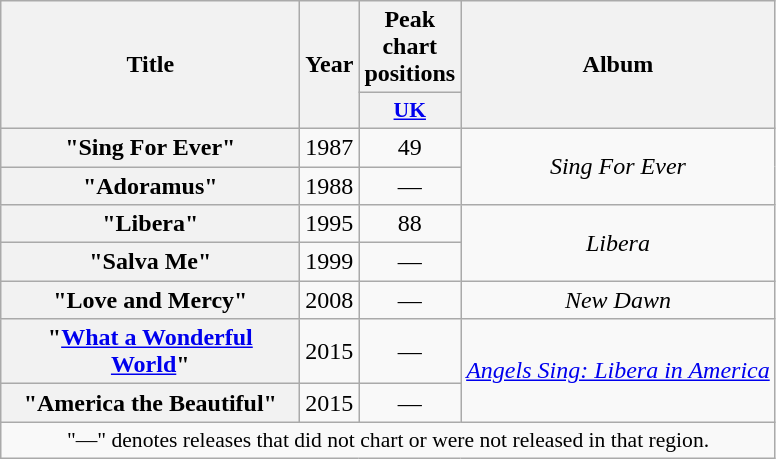<table class="wikitable plainrowheaders" style="text-align:center;" border="1">
<tr>
<th scope="col" rowspan="2" style="width:12em;">Title</th>
<th scope="col" rowspan="2">Year</th>
<th scope="col" colspan="1">Peak chart positions</th>
<th scope="col" rowspan="2">Album</th>
</tr>
<tr>
<th scope="col" style="width:3em;font-size:90%;"><a href='#'>UK</a><br></th>
</tr>
<tr>
<th scope="row">"Sing For Ever"</th>
<td>1987</td>
<td>49</td>
<td rowspan="2"><em>Sing For Ever</em></td>
</tr>
<tr>
<th scope="row">"Adoramus"</th>
<td>1988</td>
<td>—</td>
</tr>
<tr>
<th scope="row">"Libera"</th>
<td>1995</td>
<td>88</td>
<td rowspan="2"><em>Libera</em></td>
</tr>
<tr>
<th scope="row">"Salva Me"</th>
<td>1999</td>
<td>—</td>
</tr>
<tr>
<th scope="row">"Love and Mercy"</th>
<td>2008</td>
<td>—</td>
<td><em>New Dawn</em></td>
</tr>
<tr>
<th scope="row">"<a href='#'>What a Wonderful World</a>"</th>
<td>2015</td>
<td>—</td>
<td rowspan="2"><em><a href='#'>Angels Sing: Libera in America</a></em></td>
</tr>
<tr>
<th scope="row">"America the Beautiful"</th>
<td>2015</td>
<td>—</td>
</tr>
<tr>
<td colspan="4" style="font-size:90%">"—" denotes releases that did not chart or were not released in that region.</td>
</tr>
</table>
